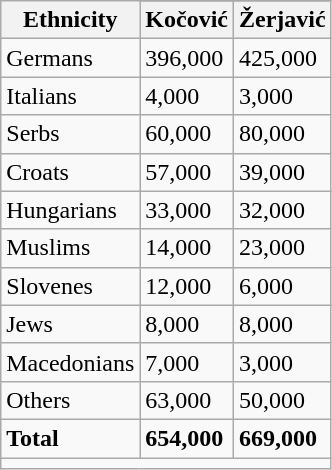<table class="wikitable sortable">
<tr>
<th rowspan="2">Ethnicity</th>
</tr>
<tr align="center">
<th data-sort-type=number>Kočović</th>
<th>Žerjavić</th>
</tr>
<tr>
<td>Germans</td>
<td>396,000</td>
<td>425,000</td>
</tr>
<tr>
<td>Italians</td>
<td>4,000</td>
<td>3,000</td>
</tr>
<tr>
<td>Serbs</td>
<td>60,000</td>
<td>80,000</td>
</tr>
<tr>
<td>Croats</td>
<td>57,000</td>
<td>39,000</td>
</tr>
<tr>
<td>Hungarians</td>
<td>33,000</td>
<td>32,000</td>
</tr>
<tr>
<td>Muslims</td>
<td>14,000</td>
<td>23,000</td>
</tr>
<tr>
<td>Slovenes</td>
<td>12,000</td>
<td>6,000</td>
</tr>
<tr>
<td>Jews</td>
<td>8,000</td>
<td>8,000</td>
</tr>
<tr>
<td>Macedonians</td>
<td>7,000</td>
<td>3,000</td>
</tr>
<tr>
<td>Others</td>
<td>63,000</td>
<td>50,000</td>
</tr>
<tr class="sortbottom">
<td><strong>Total</strong></td>
<td><strong>654,000</strong></td>
<td><strong>669,000</strong></td>
</tr>
<tr class="sortbottom">
<td colspan="3"></td>
</tr>
</table>
